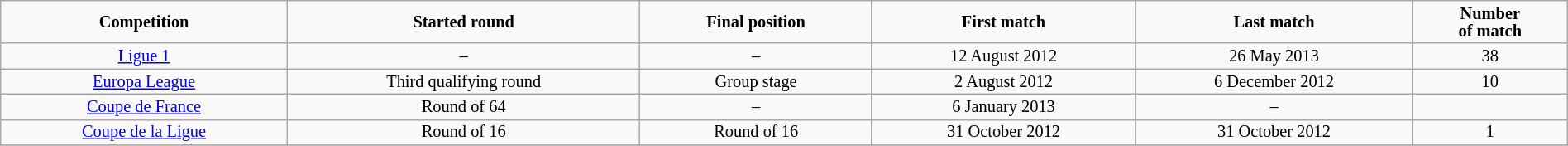<table class="wikitable sortable alternance" style="font-size:85%; text-align:center; line-height:14px;" width=100%>
<tr>
<td><strong>Competition</strong></td>
<td><strong>Started round</strong></td>
<td><strong>Final position</strong></td>
<td><strong>First match</strong></td>
<td><strong>Last match</strong></td>
<td><strong>Number<br>of match</strong></td>
</tr>
<tr bgcolor=>
<td><a href='#'>Ligue 1</a></td>
<td>–</td>
<td>–</td>
<td>12 August 2012</td>
<td>26 May 2013</td>
<td>38</td>
</tr>
<tr bgcolor=>
<td><a href='#'>Europa League</a></td>
<td>Third qualifying round</td>
<td>Group stage</td>
<td>2 August 2012</td>
<td>6 December 2012</td>
<td>10</td>
</tr>
<tr bgcolor=>
<td><a href='#'>Coupe de France</a></td>
<td>Round of 64</td>
<td>–</td>
<td>6 January 2013</td>
<td>–</td>
<td></td>
</tr>
<tr bgcolor=>
<td><a href='#'>Coupe de la Ligue</a></td>
<td>Round of 16</td>
<td>Round of 16</td>
<td>31 October 2012</td>
<td>31 October 2012</td>
<td>1</td>
</tr>
<tr>
</tr>
</table>
